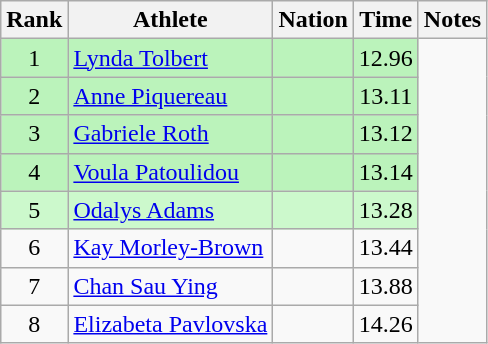<table class="wikitable sortable" style="text-align:center">
<tr>
<th>Rank</th>
<th>Athlete</th>
<th>Nation</th>
<th>Time</th>
<th>Notes</th>
</tr>
<tr style="background:#bbf3bb;">
<td>1</td>
<td align=left><a href='#'>Lynda Tolbert</a></td>
<td align=left></td>
<td>12.96</td>
</tr>
<tr style="background:#bbf3bb;">
<td>2</td>
<td align=left><a href='#'>Anne Piquereau</a></td>
<td align=left></td>
<td>13.11</td>
</tr>
<tr style="background:#bbf3bb;">
<td>3</td>
<td align=left><a href='#'>Gabriele Roth</a></td>
<td align=left></td>
<td>13.12</td>
</tr>
<tr style="background:#bbf3bb;">
<td>4</td>
<td align=left><a href='#'>Voula Patoulidou</a></td>
<td align=left></td>
<td>13.14</td>
</tr>
<tr style="background:#ccf9cc;">
<td>5</td>
<td align=left><a href='#'>Odalys Adams</a></td>
<td align=left></td>
<td>13.28</td>
</tr>
<tr>
<td>6</td>
<td align=left><a href='#'>Kay Morley-Brown</a></td>
<td align=left></td>
<td>13.44</td>
</tr>
<tr>
<td>7</td>
<td align=left><a href='#'>Chan Sau Ying</a></td>
<td align=left></td>
<td>13.88</td>
</tr>
<tr>
<td>8</td>
<td align=left><a href='#'>Elizabeta Pavlovska</a></td>
<td align=left></td>
<td>14.26</td>
</tr>
</table>
